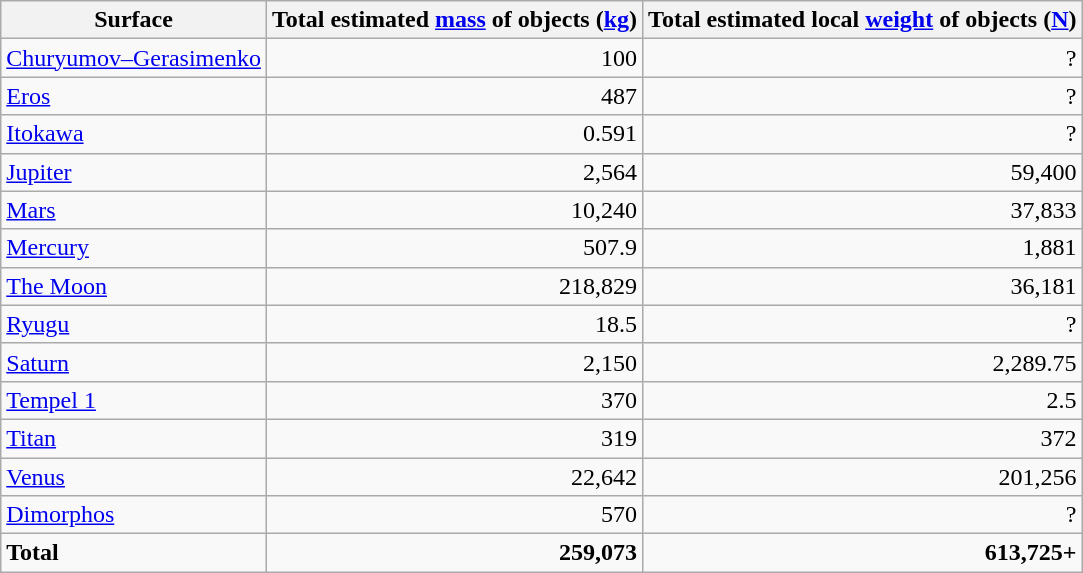<table class="wikitable sortable">
<tr>
<th align=left>Surface</th>
<th align=right>Total estimated <a href='#'>mass</a> of objects (<a href='#'>kg</a>)</th>
<th align=right>Total estimated local <a href='#'>weight</a> of objects (<a href='#'>N</a>)</th>
</tr>
<tr>
<td><a href='#'>Churyumov–Gerasimenko</a></td>
<td align=right>100</td>
<td align=right>?</td>
</tr>
<tr>
<td><a href='#'>Eros</a></td>
<td align=right>487</td>
<td align=right>?</td>
</tr>
<tr>
<td><a href='#'>Itokawa</a></td>
<td align=right>0.591</td>
<td align=right>?</td>
</tr>
<tr>
<td><a href='#'>Jupiter</a></td>
<td align=right>2,564</td>
<td align=right>59,400</td>
</tr>
<tr>
<td><a href='#'>Mars</a></td>
<td align=right>10,240</td>
<td align=right>37,833</td>
</tr>
<tr>
<td><a href='#'>Mercury</a></td>
<td align=right>507.9</td>
<td align=right>1,881</td>
</tr>
<tr>
<td><a href='#'>The Moon</a></td>
<td align=right>218,829</td>
<td align=right>36,181</td>
</tr>
<tr>
<td><a href='#'>Ryugu</a></td>
<td align=right>18.5</td>
<td align=right>?</td>
</tr>
<tr>
<td><a href='#'>Saturn</a></td>
<td align=right>2,150</td>
<td align=right>2,289.75</td>
</tr>
<tr>
<td><a href='#'>Tempel 1</a></td>
<td align=right>370</td>
<td align=right>2.5</td>
</tr>
<tr>
<td><a href='#'>Titan</a></td>
<td align=right>319</td>
<td align=right>372</td>
</tr>
<tr>
<td><a href='#'>Venus</a></td>
<td align=right>22,642</td>
<td align=right>201,256</td>
</tr>
<tr>
<td><a href='#'>Dimorphos</a></td>
<td align=right>570</td>
<td align=right>?</td>
</tr>
<tr>
<td><strong>Total</strong></td>
<td align=right><strong>259,073</strong></td>
<td align=right><strong>613,725+</strong></td>
</tr>
</table>
